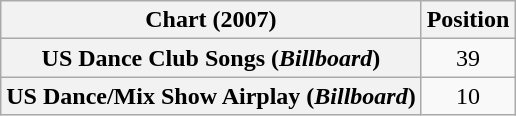<table class="wikitable sortable plainrowheaders">
<tr>
<th>Chart (2007)</th>
<th>Position</th>
</tr>
<tr>
<th scope="row">US Dance Club Songs (<em>Billboard</em>)</th>
<td style="text-align:center;">39</td>
</tr>
<tr>
<th scope="row">US Dance/Mix Show Airplay (<em>Billboard</em>)</th>
<td style="text-align:center;">10</td>
</tr>
</table>
